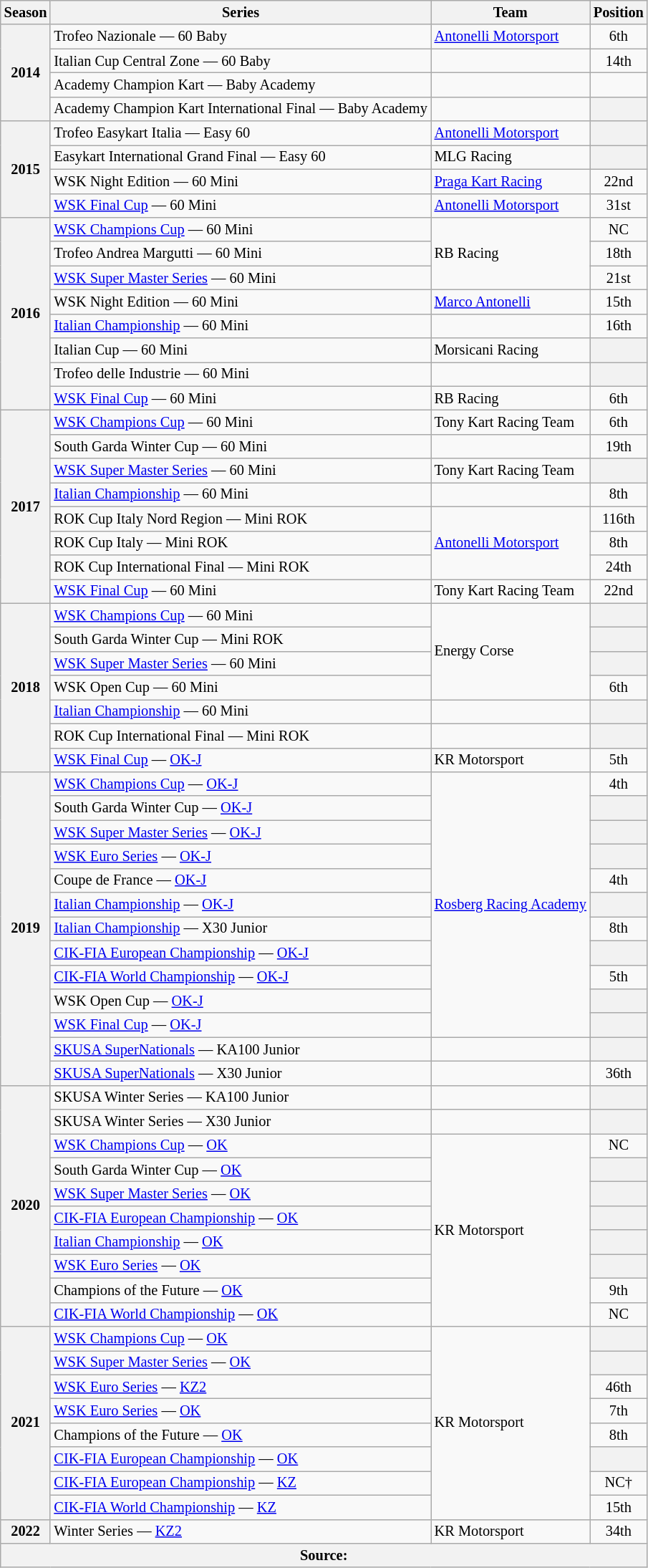<table class="wikitable" style="font-size: 85%; text-align:center;">
<tr>
<th>Season</th>
<th>Series</th>
<th>Team</th>
<th>Position</th>
</tr>
<tr>
<th rowspan="4">2014</th>
<td align=left>Trofeo Nazionale — 60 Baby</td>
<td align=left><a href='#'>Antonelli Motorsport</a></td>
<td>6th</td>
</tr>
<tr>
<td align=left>Italian Cup Central Zone — 60 Baby</td>
<td></td>
<td>14th</td>
</tr>
<tr>
<td align=left>Academy Champion Kart — Baby Academy</td>
<td></td>
<td></td>
</tr>
<tr>
<td align=left>Academy Champion Kart International Final — Baby Academy</td>
<td align=left></td>
<th></th>
</tr>
<tr>
<th rowspan="4">2015</th>
<td align=left>Trofeo Easykart Italia — Easy 60</td>
<td align=left><a href='#'>Antonelli Motorsport</a></td>
<th></th>
</tr>
<tr>
<td align=left>Easykart International Grand Final — Easy 60</td>
<td align=left>MLG Racing</td>
<th></th>
</tr>
<tr>
<td align=left>WSK Night Edition — 60 Mini</td>
<td align=left><a href='#'>Praga Kart Racing</a></td>
<td>22nd</td>
</tr>
<tr>
<td align=left><a href='#'>WSK Final Cup</a> — 60 Mini</td>
<td align=left><a href='#'>Antonelli Motorsport</a></td>
<td>31st</td>
</tr>
<tr>
<th rowspan="8">2016</th>
<td align=left><a href='#'>WSK Champions Cup</a> — 60 Mini</td>
<td align=left rowspan="3">RB Racing</td>
<td>NC</td>
</tr>
<tr>
<td align=left>Trofeo Andrea Margutti — 60 Mini</td>
<td>18th</td>
</tr>
<tr>
<td align=left><a href='#'>WSK Super Master Series</a> — 60 Mini</td>
<td>21st</td>
</tr>
<tr>
<td align=left>WSK Night Edition — 60 Mini</td>
<td align=left><a href='#'>Marco Antonelli</a></td>
<td>15th</td>
</tr>
<tr>
<td align=left><a href='#'>Italian Championship</a> — 60 Mini</td>
<td></td>
<td>16th</td>
</tr>
<tr>
<td align=left>Italian Cup — 60 Mini</td>
<td align=left>Morsicani Racing</td>
<th></th>
</tr>
<tr>
<td align=left>Trofeo delle Industrie — 60 Mini</td>
<td></td>
<th></th>
</tr>
<tr>
<td align=left><a href='#'>WSK Final Cup</a> — 60 Mini</td>
<td align=left>RB Racing</td>
<td>6th</td>
</tr>
<tr>
<th rowspan="8">2017</th>
<td align=left><a href='#'>WSK Champions Cup</a> — 60 Mini</td>
<td align=left>Tony Kart Racing Team</td>
<td>6th</td>
</tr>
<tr>
<td align=left>South Garda Winter Cup — 60 Mini</td>
<td></td>
<td>19th</td>
</tr>
<tr>
<td align=left><a href='#'>WSK Super Master Series</a> — 60 Mini</td>
<td align=left>Tony Kart Racing Team</td>
<th></th>
</tr>
<tr>
<td align=left><a href='#'>Italian Championship</a> — 60 Mini</td>
<td></td>
<td>8th</td>
</tr>
<tr>
<td align=left>ROK Cup Italy Nord Region — Mini ROK</td>
<td align=left rowspan="3"><a href='#'>Antonelli Motorsport</a></td>
<td>116th</td>
</tr>
<tr>
<td align=left>ROK Cup Italy — Mini ROK</td>
<td>8th</td>
</tr>
<tr>
<td align=left>ROK Cup International Final — Mini ROK</td>
<td>24th</td>
</tr>
<tr>
<td align=left><a href='#'>WSK Final Cup</a> — 60 Mini</td>
<td align=left>Tony Kart Racing Team</td>
<td>22nd</td>
</tr>
<tr>
<th rowspan="7">2018</th>
<td align=left><a href='#'>WSK Champions Cup</a> — 60 Mini</td>
<td align=left rowspan="4">Energy Corse</td>
<th></th>
</tr>
<tr>
<td align=left>South Garda Winter Cup — Mini ROK</td>
<th></th>
</tr>
<tr>
<td align=left><a href='#'>WSK Super Master Series</a> — 60 Mini</td>
<th></th>
</tr>
<tr>
<td align=left>WSK Open Cup — 60 Mini</td>
<td>6th</td>
</tr>
<tr>
<td align=left><a href='#'>Italian Championship</a> — 60 Mini</td>
<td></td>
<th></th>
</tr>
<tr>
<td align=left>ROK Cup International Final — Mini ROK</td>
<td></td>
<th></th>
</tr>
<tr>
<td align=left><a href='#'>WSK Final Cup</a> — <a href='#'>OK-J</a></td>
<td align=left>KR Motorsport</td>
<td>5th</td>
</tr>
<tr>
<th rowspan="13">2019</th>
<td align=left><a href='#'>WSK Champions Cup</a> — <a href='#'>OK-J</a></td>
<td align=left rowspan="11"><a href='#'>Rosberg Racing Academy</a></td>
<td>4th</td>
</tr>
<tr>
<td align=left>South Garda Winter Cup — <a href='#'>OK-J</a></td>
<th></th>
</tr>
<tr>
<td align=left><a href='#'>WSK Super Master Series</a> — <a href='#'>OK-J</a></td>
<th></th>
</tr>
<tr>
<td align=left><a href='#'>WSK Euro Series</a> — <a href='#'>OK-J</a></td>
<th></th>
</tr>
<tr>
<td align=left>Coupe de France — <a href='#'>OK-J</a></td>
<td>4th</td>
</tr>
<tr>
<td align=left><a href='#'>Italian Championship</a> — <a href='#'>OK-J</a></td>
<th></th>
</tr>
<tr>
<td align=left><a href='#'>Italian Championship</a> — X30 Junior</td>
<td>8th</td>
</tr>
<tr>
<td align=left><a href='#'>CIK-FIA European Championship</a> — <a href='#'>OK-J</a></td>
<th></th>
</tr>
<tr>
<td align=left><a href='#'>CIK-FIA World Championship</a> — <a href='#'>OK-J</a></td>
<td>5th</td>
</tr>
<tr>
<td align=left>WSK Open Cup — <a href='#'>OK-J</a></td>
<th></th>
</tr>
<tr>
<td align=left><a href='#'>WSK Final Cup</a> — <a href='#'>OK-J</a></td>
<th></th>
</tr>
<tr>
<td align=left><a href='#'>SKUSA SuperNationals</a> — KA100 Junior</td>
<td></td>
<th></th>
</tr>
<tr>
<td align=left><a href='#'>SKUSA SuperNationals</a> — X30 Junior</td>
<td></td>
<td>36th</td>
</tr>
<tr>
<th rowspan="10">2020</th>
<td align=left>SKUSA Winter Series — KA100 Junior</td>
<td></td>
<th></th>
</tr>
<tr>
<td align=left>SKUSA Winter Series — X30 Junior</td>
<td></td>
<th></th>
</tr>
<tr>
<td align=left><a href='#'>WSK Champions Cup</a> — <a href='#'>OK</a></td>
<td align=left rowspan="8">KR Motorsport</td>
<td>NC</td>
</tr>
<tr>
<td align=left>South Garda Winter Cup — <a href='#'>OK</a></td>
<th></th>
</tr>
<tr>
<td align=left><a href='#'>WSK Super Master Series</a> — <a href='#'>OK</a></td>
<th></th>
</tr>
<tr>
<td align=left><a href='#'>CIK-FIA European Championship</a> — <a href='#'>OK</a></td>
<th></th>
</tr>
<tr>
<td align=left><a href='#'>Italian Championship</a> — <a href='#'>OK</a></td>
<th></th>
</tr>
<tr>
<td align=left><a href='#'>WSK Euro Series</a> — <a href='#'>OK</a></td>
<th></th>
</tr>
<tr>
<td align=left>Champions of the Future — <a href='#'>OK</a></td>
<td>9th</td>
</tr>
<tr>
<td align=left><a href='#'>CIK-FIA World Championship</a> — <a href='#'>OK</a></td>
<td>NC</td>
</tr>
<tr>
<th rowspan="8">2021</th>
<td align=left><a href='#'>WSK Champions Cup</a> — <a href='#'>OK</a></td>
<td align=left rowspan="8">KR Motorsport</td>
<th></th>
</tr>
<tr>
<td align=left><a href='#'>WSK Super Master Series</a> — <a href='#'>OK</a></td>
<th></th>
</tr>
<tr>
<td align=left><a href='#'>WSK Euro Series</a> — <a href='#'>KZ2</a></td>
<td>46th</td>
</tr>
<tr>
<td align=left><a href='#'>WSK Euro Series</a> — <a href='#'>OK</a></td>
<td>7th</td>
</tr>
<tr>
<td align=left>Champions of the Future — <a href='#'>OK</a></td>
<td>8th</td>
</tr>
<tr>
<td align=left><a href='#'>CIK-FIA European Championship</a> — <a href='#'>OK</a></td>
<th></th>
</tr>
<tr>
<td align=left><a href='#'>CIK-FIA European Championship</a> — <a href='#'>KZ</a></td>
<td>NC†</td>
</tr>
<tr>
<td align=left><a href='#'>CIK-FIA World Championship</a> — <a href='#'>KZ</a></td>
<td>15th</td>
</tr>
<tr>
<th>2022</th>
<td align=left>Winter Series — <a href='#'>KZ2</a></td>
<td align=left>KR Motorsport</td>
<td>34th</td>
</tr>
<tr>
<th colspan="4">Source:</th>
</tr>
</table>
